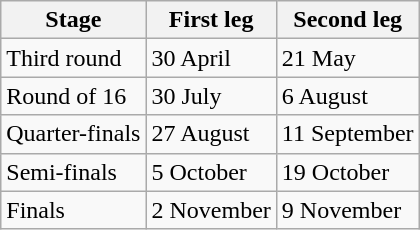<table class="wikitable">
<tr>
<th>Stage</th>
<th>First leg</th>
<th>Second leg</th>
</tr>
<tr>
<td>Third round</td>
<td>30 April</td>
<td>21 May</td>
</tr>
<tr>
<td>Round of 16</td>
<td>30 July</td>
<td>6 August</td>
</tr>
<tr>
<td>Quarter-finals</td>
<td>27 August</td>
<td>11 September</td>
</tr>
<tr>
<td>Semi-finals</td>
<td>5 October</td>
<td>19 October</td>
</tr>
<tr>
<td>Finals</td>
<td>2 November</td>
<td>9 November</td>
</tr>
</table>
